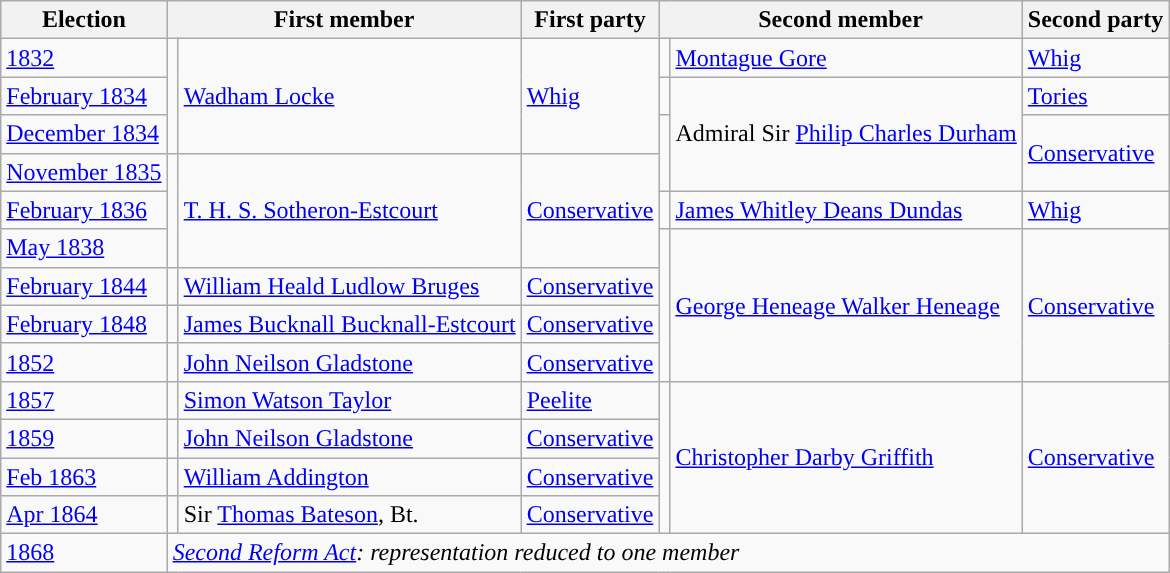<table class="wikitable">
<tr>
<th>Election</th>
<th colspan="2">First member</th>
<th>First party</th>
<th colspan="2">Second member</th>
<th>Second party</th>
</tr>
<tr>
<td><a href='#'>1832</a></td>
<td rowspan="3" style="color:inherit;background-color: "></td>
<td rowspan="3"><a href='#'>Wadham Locke</a>  </td>
<td rowspan="3"><a href='#'>Whig</a></td>
<td style="color:inherit;background-color: "></td>
<td><a href='#'>Montague Gore</a>	</td>
<td><a href='#'>Whig</a></td>
</tr>
<tr>
<td><a href='#'>February 1834</a></td>
<td rowspan="1" style="color:inherit;background-color: "></td>
<td rowspan="3">Admiral Sir <a href='#'>Philip Charles Durham</a> 	</td>
<td rowspan="1"><a href='#'>Tories</a></td>
</tr>
<tr>
<td><a href='#'>December 1834</a></td>
<td rowspan="2" style="color:inherit;background-color: "></td>
<td rowspan="2"><a href='#'>Conservative</a></td>
</tr>
<tr>
<td><a href='#'>November 1835</a></td>
<td rowspan="3" style="color:inherit;background-color: "></td>
<td rowspan="3"><a href='#'>T. H. S. Sotheron-Estcourt</a>	</td>
<td rowspan="3"><a href='#'>Conservative</a></td>
</tr>
<tr>
<td><a href='#'>February 1836</a></td>
<td style="color:inherit;background-color: "></td>
<td><a href='#'>James Whitley Deans Dundas</a>	</td>
<td><a href='#'>Whig</a></td>
</tr>
<tr>
<td><a href='#'>May 1838</a></td>
<td rowspan="4" style="color:inherit;background-color: "></td>
<td rowspan="4"><a href='#'>George Heneage Walker Heneage</a> 	</td>
<td rowspan="4"><a href='#'>Conservative</a></td>
</tr>
<tr>
<td><a href='#'>February 1844</a></td>
<td style="color:inherit;background-color: "></td>
<td><a href='#'>William Heald Ludlow Bruges</a>	</td>
<td><a href='#'>Conservative</a></td>
</tr>
<tr>
<td><a href='#'>February 1848</a></td>
<td style="color:inherit;background-color: "></td>
<td><a href='#'>James Bucknall Bucknall-Estcourt</a>	</td>
<td><a href='#'>Conservative</a></td>
</tr>
<tr>
<td><a href='#'>1852</a></td>
<td style="color:inherit;background-color: "></td>
<td><a href='#'>John Neilson Gladstone</a>	</td>
<td><a href='#'>Conservative</a></td>
</tr>
<tr>
<td><a href='#'>1857</a></td>
<td style="color:inherit;background-color: "></td>
<td><a href='#'>Simon Watson Taylor</a>	</td>
<td><a href='#'>Peelite</a></td>
<td rowspan="4" style="color:inherit;background-color: "></td>
<td rowspan="4"><a href='#'>Christopher Darby Griffith</a> 	</td>
<td rowspan="4"><a href='#'>Conservative</a></td>
</tr>
<tr>
<td><a href='#'>1859</a></td>
<td style="color:inherit;background-color: "></td>
<td><a href='#'>John Neilson Gladstone</a>	</td>
<td><a href='#'>Conservative</a></td>
</tr>
<tr>
<td><a href='#'>Feb 1863</a></td>
<td style="color:inherit;background-color: "></td>
<td><a href='#'>William Addington</a>	</td>
<td><a href='#'>Conservative</a></td>
</tr>
<tr>
<td><a href='#'>Apr 1864</a></td>
<td style="color:inherit;background-color: "></td>
<td>Sir <a href='#'>Thomas Bateson</a>, Bt.	</td>
<td><a href='#'>Conservative</a></td>
</tr>
<tr>
<td><a href='#'>1868</a></td>
<td colspan="6"><em><a href='#'>Second Reform Act</a>: representation reduced to one member</em></td>
</tr>
</table>
